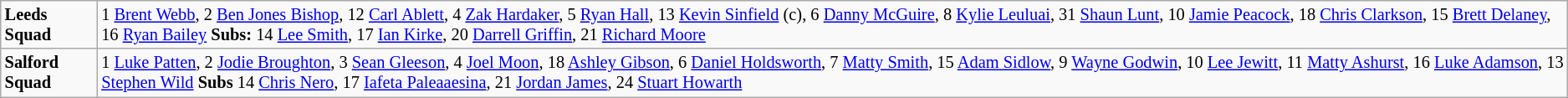<table class="wikitable" style="font-size:85%;">
<tr>
<td><strong>Leeds Squad</strong></td>
<td>1 <a href='#'>Brent Webb</a>, 2 <a href='#'>Ben Jones Bishop</a>, 12 <a href='#'>Carl Ablett</a>, 4 <a href='#'>Zak Hardaker</a>, 5 <a href='#'>Ryan Hall</a>, 13 <a href='#'>Kevin Sinfield</a> (c), 6 <a href='#'>Danny McGuire</a>, 8 <a href='#'>Kylie Leuluai</a>, 31 <a href='#'>Shaun Lunt</a>, 10 <a href='#'>Jamie Peacock</a>, 18 <a href='#'>Chris Clarkson</a>, 15 <a href='#'>Brett Delaney</a>, 16 <a href='#'>Ryan Bailey</a> <strong>Subs:</strong> 14 <a href='#'>Lee Smith</a>, 17 <a href='#'>Ian Kirke</a>, 20 <a href='#'>Darrell Griffin</a>, 21 <a href='#'>Richard Moore</a></td>
</tr>
<tr>
<td><strong>Salford Squad</strong></td>
<td>1 <a href='#'>Luke Patten</a>, 2 <a href='#'>Jodie Broughton</a>, 3 <a href='#'>Sean Gleeson</a>, 4 <a href='#'>Joel Moon</a>, 18 <a href='#'>Ashley Gibson</a>, 6 <a href='#'>Daniel Holdsworth</a>, 7 <a href='#'>Matty Smith</a>, 15 <a href='#'>Adam Sidlow</a>, 9 <a href='#'>Wayne Godwin</a>, 10 <a href='#'>Lee Jewitt</a>, 11 <a href='#'>Matty Ashurst</a>, 16 <a href='#'>Luke Adamson</a>, 13 <a href='#'>Stephen Wild</a> <strong>Subs</strong> 14 <a href='#'>Chris Nero</a>, 17 <a href='#'>Iafeta Paleaaesina</a>, 21 <a href='#'>Jordan James</a>, 24 <a href='#'>Stuart Howarth</a></td>
</tr>
</table>
